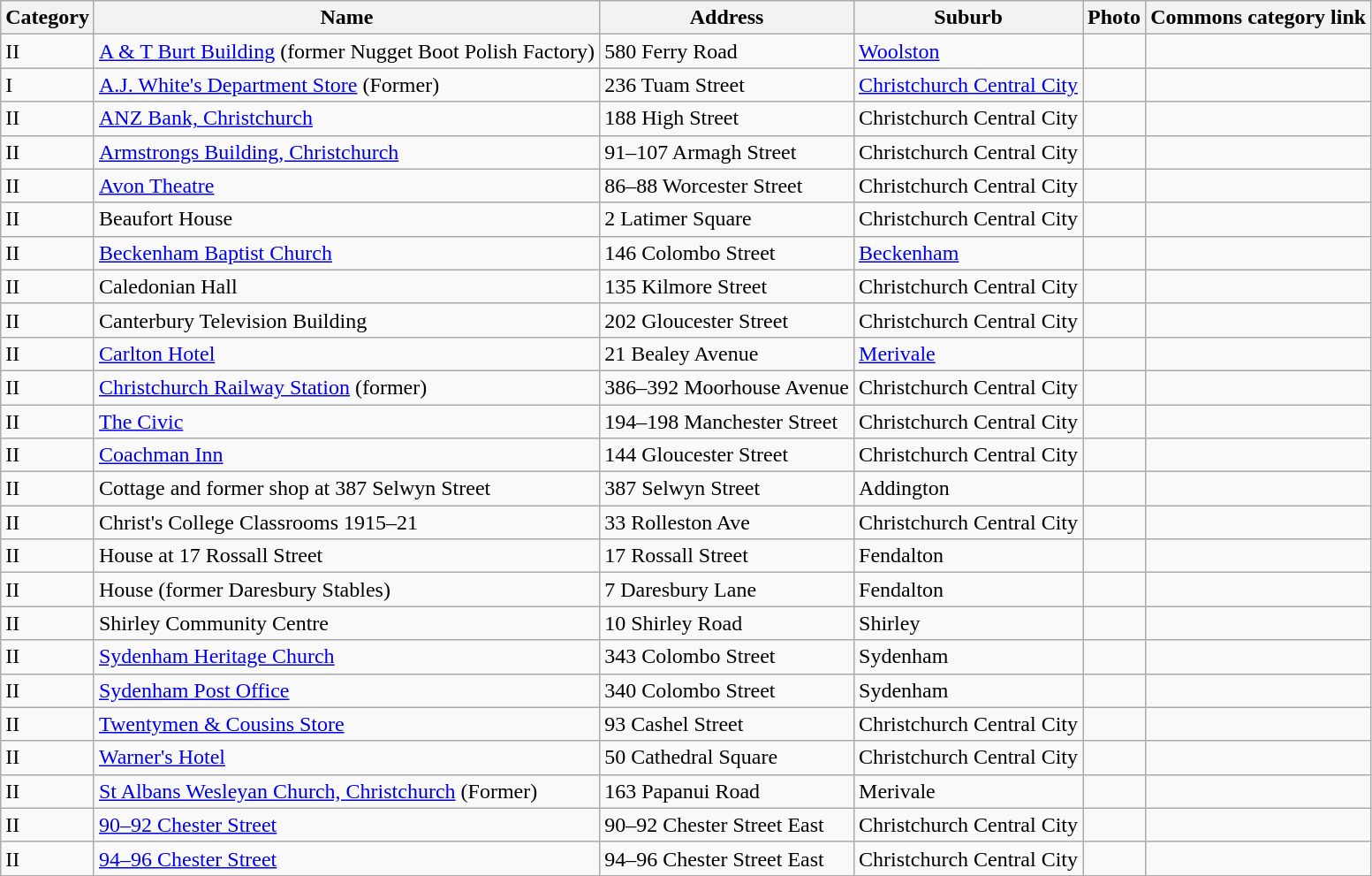<table class="wikitable sortable sticky-header">
<tr>
<th>Category</th>
<th>Name</th>
<th>Address</th>
<th>Suburb</th>
<th>Photo</th>
<th>Commons category link</th>
</tr>
<tr>
<td>II</td>
<td><a href='#'>A & T Burt Building</a> (former Nugget Boot Polish Factory)</td>
<td>580 Ferry Road</td>
<td><a href='#'>Woolston</a></td>
<td></td>
<td></td>
</tr>
<tr>
<td>I</td>
<td><a href='#'>A.J. White's Department Store</a> (Former)</td>
<td>236 Tuam Street</td>
<td><a href='#'>Christchurch Central City</a></td>
<td></td>
<td></td>
</tr>
<tr>
<td>II</td>
<td><a href='#'>ANZ Bank, Christchurch</a></td>
<td>188 High Street</td>
<td>Christchurch Central City</td>
<td></td>
<td></td>
</tr>
<tr>
<td>II</td>
<td><a href='#'>Armstrongs Building, Christchurch</a></td>
<td>91–107 Armagh Street</td>
<td>Christchurch Central City</td>
<td></td>
<td></td>
</tr>
<tr>
<td>II</td>
<td><a href='#'>Avon Theatre</a></td>
<td>86–88 Worcester Street</td>
<td>Christchurch Central City</td>
<td></td>
<td></td>
</tr>
<tr>
<td>II</td>
<td>Beaufort House</td>
<td>2 Latimer Square</td>
<td>Christchurch Central City</td>
<td></td>
<td></td>
</tr>
<tr>
<td>II</td>
<td><a href='#'>Beckenham Baptist Church</a></td>
<td>146 Colombo Street</td>
<td><a href='#'>Beckenham</a></td>
<td></td>
<td></td>
</tr>
<tr>
<td>II</td>
<td>Caledonian Hall</td>
<td>135 Kilmore Street</td>
<td>Christchurch Central City</td>
<td></td>
<td></td>
</tr>
<tr>
<td>II</td>
<td>Canterbury Television Building</td>
<td>202 Gloucester Street</td>
<td>Christchurch Central City</td>
<td></td>
<td></td>
</tr>
<tr>
<td>II</td>
<td><a href='#'>Carlton Hotel</a></td>
<td>21 Bealey Avenue</td>
<td><a href='#'>Merivale</a></td>
<td></td>
<td></td>
</tr>
<tr>
<td>II</td>
<td><a href='#'>Christchurch Railway Station</a> (former)</td>
<td>386–392 Moorhouse Avenue</td>
<td>Christchurch Central City</td>
<td></td>
<td></td>
</tr>
<tr>
<td>II</td>
<td><a href='#'>The Civic</a></td>
<td>194–198 Manchester Street</td>
<td>Christchurch Central City</td>
<td></td>
<td></td>
</tr>
<tr>
<td>II</td>
<td><a href='#'>Coachman Inn</a></td>
<td>144 Gloucester Street</td>
<td>Christchurch Central City</td>
<td></td>
<td></td>
</tr>
<tr>
<td>II</td>
<td>Cottage and former shop at 387 Selwyn Street</td>
<td>387 Selwyn Street</td>
<td>Addington</td>
<td></td>
<td></td>
</tr>
<tr>
<td>II</td>
<td>Christ's College Classrooms 1915–21</td>
<td>33 Rolleston Ave</td>
<td>Christchurch Central City</td>
<td></td>
<td></td>
</tr>
<tr>
<td>II</td>
<td>House at 17 Rossall Street</td>
<td>17 Rossall Street</td>
<td>Fendalton</td>
<td></td>
<td></td>
</tr>
<tr>
<td>II</td>
<td>House (former Daresbury Stables)</td>
<td>7 Daresbury Lane</td>
<td>Fendalton</td>
<td></td>
<td></td>
</tr>
<tr>
<td>II</td>
<td>Shirley Community Centre</td>
<td>10 Shirley Road</td>
<td>Shirley</td>
<td></td>
<td></td>
</tr>
<tr>
<td>II</td>
<td><a href='#'>Sydenham Heritage Church</a></td>
<td>343 Colombo Street</td>
<td>Sydenham</td>
<td></td>
<td></td>
</tr>
<tr>
<td>II</td>
<td><a href='#'>Sydenham Post Office</a></td>
<td>340 Colombo Street</td>
<td>Sydenham</td>
<td></td>
<td></td>
</tr>
<tr>
<td>II</td>
<td><a href='#'>Twentymen & Cousins Store</a></td>
<td>93 Cashel Street</td>
<td>Christchurch Central City</td>
<td></td>
<td></td>
</tr>
<tr>
<td>II</td>
<td><a href='#'>Warner's Hotel</a></td>
<td>50 Cathedral Square</td>
<td>Christchurch Central City</td>
<td></td>
<td></td>
</tr>
<tr>
<td>II</td>
<td><a href='#'>St Albans Wesleyan Church, Christchurch</a> (Former)</td>
<td>163 Papanui Road</td>
<td>Merivale</td>
<td></td>
<td></td>
</tr>
<tr>
<td>II</td>
<td><a href='#'>90–92 Chester Street</a></td>
<td>90–92 Chester Street East</td>
<td>Christchurch Central City</td>
<td></td>
<td></td>
</tr>
<tr>
<td>II</td>
<td><a href='#'>94–96 Chester Street</a></td>
<td>94–96 Chester Street East</td>
<td>Christchurch Central City</td>
<td></td>
<td></td>
</tr>
</table>
